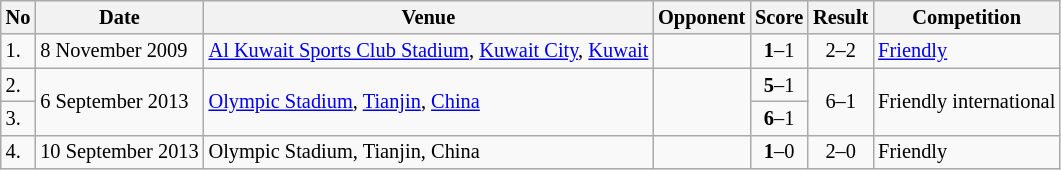<table class="wikitable" style="font-size:85%;">
<tr>
<th>No</th>
<th>Date</th>
<th>Venue</th>
<th>Opponent</th>
<th>Score</th>
<th>Result</th>
<th>Competition</th>
</tr>
<tr>
<td>1.</td>
<td>8 November 2009</td>
<td><a href='#'>Al Kuwait Sports Club Stadium</a>, <a href='#'>Kuwait City</a>, <a href='#'>Kuwait</a></td>
<td></td>
<td align=center><strong>1</strong>–1</td>
<td align=center>2–2</td>
<td><a href='#'>Friendly</a></td>
</tr>
<tr>
<td>2.</td>
<td rowspan="2">6 September 2013</td>
<td rowspan="2"><a href='#'>Olympic Stadium</a>, <a href='#'>Tianjin</a>, <a href='#'>China</a></td>
<td rowspan="2"></td>
<td align=center><strong>5</strong>–1</td>
<td rowspan="2" align=center>6–1</td>
<td rowspan="2">Friendly international</td>
</tr>
<tr>
<td>3.</td>
<td align=center><strong>6</strong>–1</td>
</tr>
<tr>
<td>4.</td>
<td>10 September 2013</td>
<td>Olympic Stadium, Tianjin, China</td>
<td></td>
<td align=center><strong>1</strong>–0</td>
<td align=center>2–0</td>
<td>Friendly</td>
</tr>
</table>
